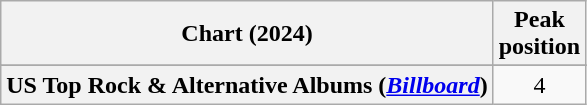<table class="wikitable sortable plainrowheaders" style="text-align:center">
<tr>
<th scope="col">Chart (2024)</th>
<th scope="col">Peak<br>position</th>
</tr>
<tr>
</tr>
<tr>
</tr>
<tr>
</tr>
<tr>
</tr>
<tr>
</tr>
<tr>
<th scope="row">US Top Rock & Alternative Albums (<em><a href='#'>Billboard</a></em>)</th>
<td>4</td>
</tr>
</table>
